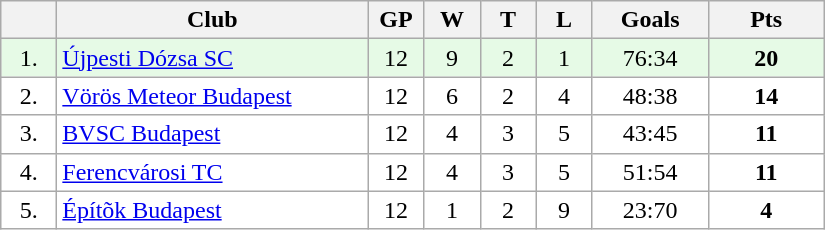<table class="wikitable">
<tr>
<th width="30"></th>
<th width="200">Club</th>
<th width="30">GP</th>
<th width="30">W</th>
<th width="30">T</th>
<th width="30">L</th>
<th width="70">Goals</th>
<th width="70">Pts</th>
</tr>
<tr bgcolor="#e6fae6" align="center">
<td>1.</td>
<td align="left"><a href='#'>Újpesti Dózsa SC</a></td>
<td>12</td>
<td>9</td>
<td>2</td>
<td>1</td>
<td>76:34</td>
<td><strong>20</strong></td>
</tr>
<tr bgcolor="#FFFFFF" align="center">
<td>2.</td>
<td align="left"><a href='#'>Vörös Meteor Budapest</a></td>
<td>12</td>
<td>6</td>
<td>2</td>
<td>4</td>
<td>48:38</td>
<td><strong>14</strong></td>
</tr>
<tr bgcolor="#FFFFFF" align="center">
<td>3.</td>
<td align="left"><a href='#'>BVSC Budapest</a></td>
<td>12</td>
<td>4</td>
<td>3</td>
<td>5</td>
<td>43:45</td>
<td><strong>11</strong></td>
</tr>
<tr bgcolor="#FFFFFF" align="center">
<td>4.</td>
<td align="left"><a href='#'>Ferencvárosi TC</a></td>
<td>12</td>
<td>4</td>
<td>3</td>
<td>5</td>
<td>51:54</td>
<td><strong>11</strong></td>
</tr>
<tr bgcolor="#FFFFFF" align="center">
<td>5.</td>
<td align="left"><a href='#'>Építõk Budapest</a></td>
<td>12</td>
<td>1</td>
<td>2</td>
<td>9</td>
<td>23:70</td>
<td><strong>4</strong></td>
</tr>
</table>
